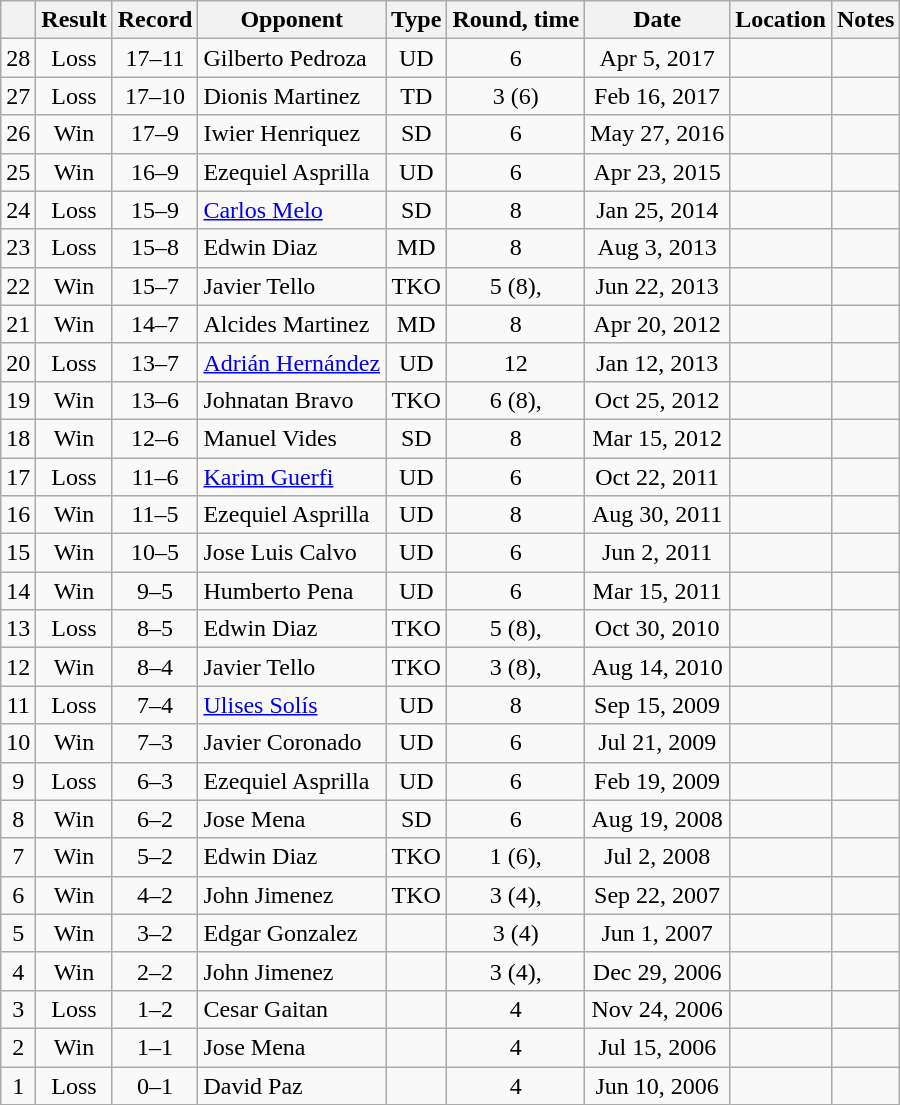<table class="wikitable" style="text-align:center">
<tr>
<th></th>
<th>Result</th>
<th>Record</th>
<th>Opponent</th>
<th>Type</th>
<th>Round, time</th>
<th>Date</th>
<th>Location</th>
<th>Notes</th>
</tr>
<tr>
<td>28</td>
<td>Loss</td>
<td>17–11</td>
<td style="text-align:left;"> Gilberto Pedroza</td>
<td>UD</td>
<td>6</td>
<td>Apr 5, 2017</td>
<td style="text-align:left;"> </td>
<td></td>
</tr>
<tr>
<td>27</td>
<td>Loss</td>
<td>17–10</td>
<td style="text-align:left;"> Dionis Martinez</td>
<td>TD</td>
<td>3 (6)</td>
<td>Feb 16, 2017</td>
<td style="text-align:left;"> </td>
<td style="text-align:left;"></td>
</tr>
<tr>
<td>26</td>
<td>Win</td>
<td>17–9</td>
<td style="text-align:left;"> Iwier Henriquez</td>
<td>SD</td>
<td>6</td>
<td>May 27, 2016</td>
<td style="text-align:left;"> </td>
<td></td>
</tr>
<tr>
<td>25</td>
<td>Win</td>
<td>16–9</td>
<td style="text-align:left;"> Ezequiel Asprilla</td>
<td>UD</td>
<td>6</td>
<td>Apr 23, 2015</td>
<td style="text-align:left;"> </td>
<td></td>
</tr>
<tr>
<td>24</td>
<td>Loss</td>
<td>15–9</td>
<td style="text-align:left;"> <a href='#'>Carlos Melo</a></td>
<td>SD</td>
<td>8</td>
<td>Jan 25, 2014</td>
<td style="text-align:left;"> </td>
<td></td>
</tr>
<tr>
<td>23</td>
<td>Loss</td>
<td>15–8</td>
<td style="text-align:left;"> Edwin Diaz</td>
<td>MD</td>
<td>8</td>
<td>Aug 3, 2013</td>
<td style="text-align:left;"> </td>
<td style="text-align:left;"></td>
</tr>
<tr>
<td>22</td>
<td>Win</td>
<td>15–7</td>
<td style="text-align:left;"> Javier Tello</td>
<td>TKO</td>
<td>5 (8), </td>
<td>Jun 22, 2013</td>
<td style="text-align:left;"> </td>
<td></td>
</tr>
<tr>
<td>21</td>
<td>Win</td>
<td>14–7</td>
<td style="text-align:left;"> Alcides Martinez</td>
<td>MD</td>
<td>8</td>
<td>Apr 20, 2012</td>
<td style="text-align:left;"> </td>
<td style="text-align:left;"></td>
</tr>
<tr>
<td>20</td>
<td>Loss</td>
<td>13–7</td>
<td style="text-align:left;"> <a href='#'>Adrián Hernández</a></td>
<td>UD</td>
<td>12</td>
<td>Jan 12, 2013</td>
<td style="text-align:left;"> </td>
<td style="text-align:left;"></td>
</tr>
<tr>
<td>19</td>
<td>Win</td>
<td>13–6</td>
<td style="text-align:left;"> Johnatan Bravo</td>
<td>TKO</td>
<td>6 (8), </td>
<td>Oct 25, 2012</td>
<td style="text-align:left;"> </td>
<td></td>
</tr>
<tr>
<td>18</td>
<td>Win</td>
<td>12–6</td>
<td style="text-align:left;"> Manuel Vides</td>
<td>SD</td>
<td>8</td>
<td>Mar 15, 2012</td>
<td style="text-align:left;"> </td>
<td style="text-align:left;"></td>
</tr>
<tr>
<td>17</td>
<td>Loss</td>
<td>11–6</td>
<td style="text-align:left;"> <a href='#'>Karim Guerfi</a></td>
<td>UD</td>
<td>6</td>
<td>Oct 22, 2011</td>
<td style="text-align:left;"> </td>
<td></td>
</tr>
<tr>
<td>16</td>
<td>Win</td>
<td>11–5</td>
<td style="text-align:left;"> Ezequiel Asprilla</td>
<td>UD</td>
<td>8</td>
<td>Aug 30, 2011</td>
<td style="text-align:left;"> </td>
<td></td>
</tr>
<tr>
<td>15</td>
<td>Win</td>
<td>10–5</td>
<td style="text-align:left;"> Jose Luis Calvo</td>
<td>UD</td>
<td>6</td>
<td>Jun 2, 2011</td>
<td style="text-align:left;"> </td>
<td></td>
</tr>
<tr>
<td>14</td>
<td>Win</td>
<td>9–5</td>
<td style="text-align:left;"> Humberto Pena</td>
<td>UD</td>
<td>6</td>
<td>Mar 15, 2011</td>
<td style="text-align:left;"> </td>
<td></td>
</tr>
<tr>
<td>13</td>
<td>Loss</td>
<td>8–5</td>
<td style="text-align:left;"> Edwin Diaz</td>
<td>TKO</td>
<td>5 (8), </td>
<td>Oct 30, 2010</td>
<td style="text-align:left;"> </td>
<td></td>
</tr>
<tr>
<td>12</td>
<td>Win</td>
<td>8–4</td>
<td style="text-align:left;"> Javier Tello</td>
<td>TKO</td>
<td>3 (8), </td>
<td>Aug 14, 2010</td>
<td style="text-align:left;"> </td>
<td></td>
</tr>
<tr>
<td>11</td>
<td>Loss</td>
<td>7–4</td>
<td style="text-align:left;"> <a href='#'>Ulises Solís</a></td>
<td>UD</td>
<td>8</td>
<td>Sep 15, 2009</td>
<td style="text-align:left;"> </td>
<td></td>
</tr>
<tr>
<td>10</td>
<td>Win</td>
<td>7–3</td>
<td style="text-align:left;"> Javier Coronado</td>
<td>UD</td>
<td>6</td>
<td>Jul 21, 2009</td>
<td style="text-align:left;"> </td>
<td></td>
</tr>
<tr>
<td>9</td>
<td>Loss</td>
<td>6–3</td>
<td style="text-align:left;"> Ezequiel Asprilla</td>
<td>UD</td>
<td>6</td>
<td>Feb 19, 2009</td>
<td style="text-align:left;"> </td>
<td></td>
</tr>
<tr>
<td>8</td>
<td>Win</td>
<td>6–2</td>
<td style="text-align:left;"> Jose Mena</td>
<td>SD</td>
<td>6</td>
<td>Aug 19, 2008</td>
<td style="text-align:left;"> </td>
<td></td>
</tr>
<tr>
<td>7</td>
<td>Win</td>
<td>5–2</td>
<td style="text-align:left;"> Edwin Diaz</td>
<td>TKO</td>
<td>1 (6), </td>
<td>Jul 2, 2008</td>
<td style="text-align:left;"> </td>
<td></td>
</tr>
<tr>
<td>6</td>
<td>Win</td>
<td>4–2</td>
<td style="text-align:left;"> John Jimenez</td>
<td>TKO</td>
<td>3 (4), </td>
<td>Sep 22, 2007</td>
<td style="text-align:left;"> </td>
<td></td>
</tr>
<tr>
<td>5</td>
<td>Win</td>
<td>3–2</td>
<td style="text-align:left;"> Edgar Gonzalez</td>
<td></td>
<td>3 (4)</td>
<td>Jun 1, 2007</td>
<td style="text-align:left;"> </td>
<td style="text-align:left;"></td>
</tr>
<tr>
<td>4</td>
<td>Win</td>
<td>2–2</td>
<td style="text-align:left;"> John Jimenez</td>
<td></td>
<td>3 (4), </td>
<td>Dec 29, 2006</td>
<td style="text-align:left;"> </td>
<td></td>
</tr>
<tr>
<td>3</td>
<td>Loss</td>
<td>1–2</td>
<td style="text-align:left;"> Cesar Gaitan</td>
<td></td>
<td>4</td>
<td>Nov 24, 2006</td>
<td style="text-align:left;"> </td>
<td></td>
</tr>
<tr>
<td>2</td>
<td>Win</td>
<td>1–1</td>
<td style="text-align:left;"> Jose Mena</td>
<td></td>
<td>4</td>
<td>Jul 15, 2006</td>
<td style="text-align:left;"> </td>
<td></td>
</tr>
<tr>
<td>1</td>
<td>Loss</td>
<td>0–1</td>
<td style="text-align:left;"> David Paz</td>
<td></td>
<td>4</td>
<td>Jun 10, 2006</td>
<td style="text-align:left;"> </td>
<td></td>
</tr>
</table>
